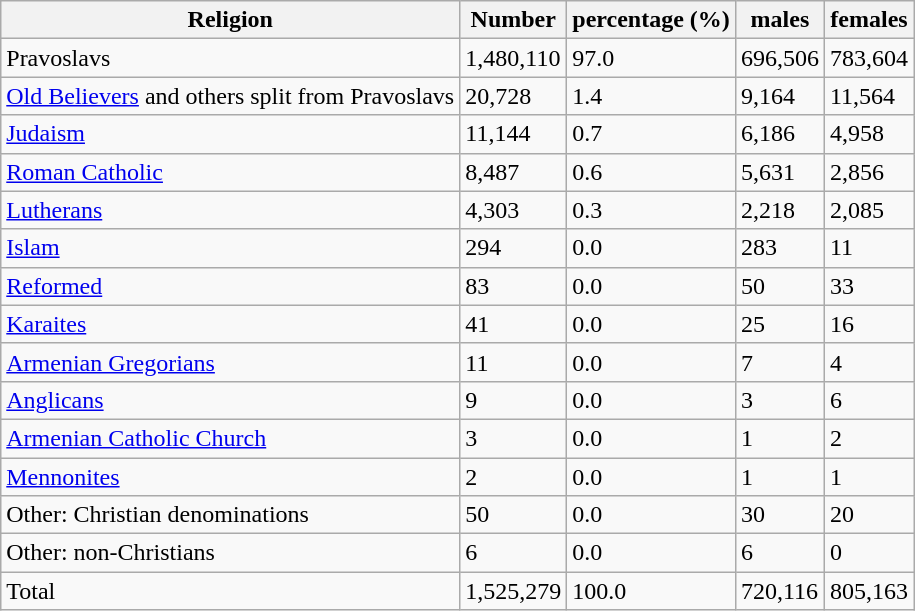<table align="center" class="wikitable plainlinks TablePager">
<tr>
<th>Religion</th>
<th>Number</th>
<th>percentage (%)</th>
<th>males</th>
<th>females</th>
</tr>
<tr ---->
<td>Pravoslavs</td>
<td>1,480,110</td>
<td>97.0</td>
<td>696,506</td>
<td>783,604</td>
</tr>
<tr ---->
<td><a href='#'>Old Believers</a> and others split from Pravoslavs</td>
<td>20,728</td>
<td>1.4</td>
<td>9,164</td>
<td>11,564</td>
</tr>
<tr ---->
<td><a href='#'>Judaism</a></td>
<td>11,144</td>
<td>0.7</td>
<td>6,186</td>
<td>4,958</td>
</tr>
<tr ---->
<td><a href='#'>Roman Catholic</a></td>
<td>8,487</td>
<td>0.6</td>
<td>5,631</td>
<td>2,856</td>
</tr>
<tr ---->
<td><a href='#'>Lutherans</a></td>
<td>4,303</td>
<td>0.3</td>
<td>2,218</td>
<td>2,085</td>
</tr>
<tr ---->
<td><a href='#'>Islam</a></td>
<td>294</td>
<td>0.0</td>
<td>283</td>
<td>11</td>
</tr>
<tr ---->
<td><a href='#'>Reformed</a></td>
<td>83</td>
<td>0.0</td>
<td>50</td>
<td>33</td>
</tr>
<tr ---->
<td><a href='#'>Karaites</a></td>
<td>41</td>
<td>0.0</td>
<td>25</td>
<td>16</td>
</tr>
<tr ---->
<td><a href='#'>Armenian Gregorians</a></td>
<td>11</td>
<td>0.0</td>
<td>7</td>
<td>4</td>
</tr>
<tr ---->
<td><a href='#'>Anglicans</a></td>
<td>9</td>
<td>0.0</td>
<td>3</td>
<td>6</td>
</tr>
<tr ---->
<td><a href='#'>Armenian Catholic Church</a></td>
<td>3</td>
<td>0.0</td>
<td>1</td>
<td>2</td>
</tr>
<tr ---->
<td><a href='#'>Mennonites</a></td>
<td>2</td>
<td>0.0</td>
<td>1</td>
<td>1</td>
</tr>
<tr ---->
<td>Other: Christian denominations</td>
<td>50</td>
<td>0.0</td>
<td>30</td>
<td>20</td>
</tr>
<tr ---->
<td>Other: non-Christians</td>
<td>6</td>
<td>0.0</td>
<td>6</td>
<td>0</td>
</tr>
<tr ---->
<td>Total</td>
<td>1,525,279</td>
<td>100.0</td>
<td>720,116</td>
<td>805,163</td>
</tr>
</table>
